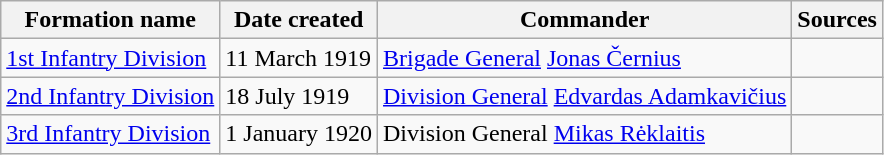<table class="wikitable">
<tr>
<th>Formation name</th>
<th>Date created</th>
<th>Commander</th>
<th>Sources</th>
</tr>
<tr>
<td><a href='#'>1st Infantry Division</a></td>
<td>11 March 1919</td>
<td><a href='#'>Brigade General</a> <a href='#'>Jonas Černius</a></td>
<td></td>
</tr>
<tr>
<td><a href='#'>2nd Infantry Division</a></td>
<td>18 July 1919</td>
<td><a href='#'>Division General</a> <a href='#'>Edvardas Adamkavičius</a></td>
<td></td>
</tr>
<tr>
<td><a href='#'>3rd Infantry Division</a></td>
<td>1 January 1920</td>
<td>Division General <a href='#'>Mikas Rėklaitis</a></td>
<td></td>
</tr>
</table>
